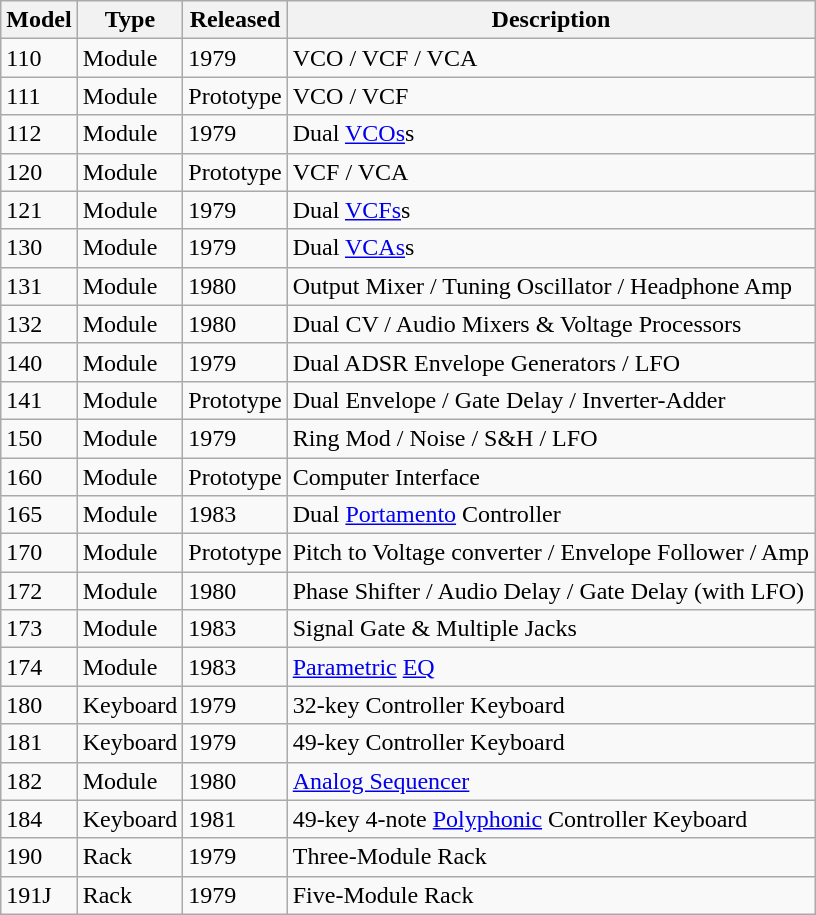<table class="wikitable">
<tr>
<th>Model</th>
<th>Type</th>
<th>Released</th>
<th>Description</th>
</tr>
<tr>
<td>110</td>
<td>Module</td>
<td>1979</td>
<td>VCO / VCF / VCA</td>
</tr>
<tr>
<td>111</td>
<td>Module</td>
<td>Prototype</td>
<td>VCO / VCF</td>
</tr>
<tr>
<td>112</td>
<td>Module</td>
<td>1979</td>
<td>Dual <a href='#'>VCOs</a>s</td>
</tr>
<tr>
<td>120</td>
<td>Module</td>
<td>Prototype</td>
<td>VCF / VCA</td>
</tr>
<tr>
<td>121</td>
<td>Module</td>
<td>1979</td>
<td>Dual <a href='#'>VCFs</a>s</td>
</tr>
<tr>
<td>130</td>
<td>Module</td>
<td>1979</td>
<td>Dual <a href='#'>VCAs</a>s</td>
</tr>
<tr>
<td>131</td>
<td>Module</td>
<td>1980</td>
<td>Output Mixer / Tuning Oscillator / Headphone Amp</td>
</tr>
<tr>
<td>132</td>
<td>Module</td>
<td>1980</td>
<td>Dual CV / Audio Mixers & Voltage Processors</td>
</tr>
<tr>
<td>140</td>
<td>Module</td>
<td>1979</td>
<td>Dual ADSR Envelope Generators / LFO</td>
</tr>
<tr>
<td>141</td>
<td>Module</td>
<td>Prototype</td>
<td>Dual Envelope / Gate Delay / Inverter-Adder</td>
</tr>
<tr>
<td>150</td>
<td>Module</td>
<td>1979</td>
<td>Ring Mod / Noise / S&H / LFO</td>
</tr>
<tr>
<td>160</td>
<td>Module</td>
<td>Prototype</td>
<td>Computer Interface</td>
</tr>
<tr>
<td>165</td>
<td>Module</td>
<td>1983</td>
<td>Dual <a href='#'>Portamento</a> Controller</td>
</tr>
<tr>
<td>170</td>
<td>Module</td>
<td>Prototype</td>
<td>Pitch to Voltage converter / Envelope Follower / Amp</td>
</tr>
<tr>
<td>172</td>
<td>Module</td>
<td>1980</td>
<td>Phase Shifter / Audio Delay / Gate Delay (with LFO)</td>
</tr>
<tr>
<td>173</td>
<td>Module</td>
<td>1983</td>
<td>Signal Gate & Multiple Jacks</td>
</tr>
<tr>
<td>174</td>
<td>Module</td>
<td>1983</td>
<td><a href='#'>Parametric</a> <a href='#'>EQ</a></td>
</tr>
<tr>
<td>180</td>
<td>Keyboard</td>
<td>1979</td>
<td>32-key Controller Keyboard</td>
</tr>
<tr>
<td>181</td>
<td>Keyboard</td>
<td>1979</td>
<td>49-key Controller Keyboard</td>
</tr>
<tr>
<td>182</td>
<td>Module</td>
<td>1980</td>
<td><a href='#'>Analog Sequencer</a></td>
</tr>
<tr>
<td>184</td>
<td>Keyboard</td>
<td>1981</td>
<td>49-key 4-note <a href='#'>Polyphonic</a> Controller Keyboard</td>
</tr>
<tr>
<td>190</td>
<td>Rack</td>
<td>1979</td>
<td>Three-Module Rack</td>
</tr>
<tr>
<td>191J</td>
<td>Rack</td>
<td>1979</td>
<td>Five-Module Rack</td>
</tr>
</table>
